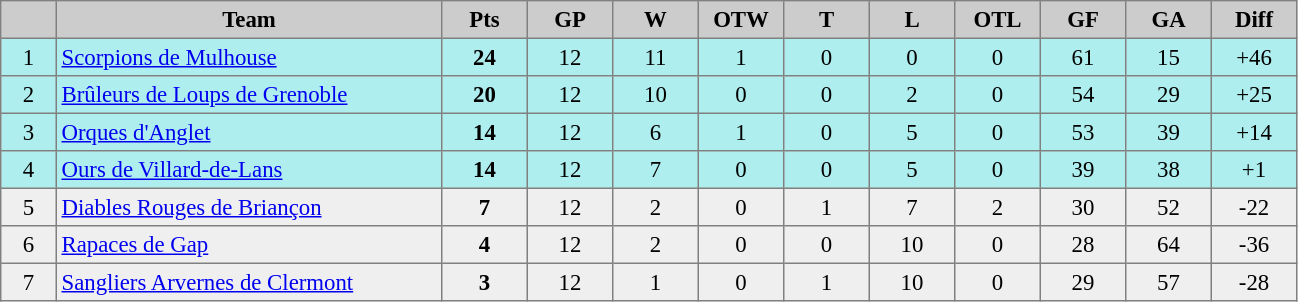<table cellpadding="3" cellspacing="0" border="1" style="font-size: 95%; border: gray solid 1px; border-collapse: collapse; text-align:center;">
<tr bgcolor="#CCCCCC">
<th width="30"></th>
<th width="250">Team</th>
<th width="50"><strong>Pts</strong></th>
<th width="50">GP</th>
<th width="50">W</th>
<th width="50">OTW</th>
<th width="50">T</th>
<th width="50">L</th>
<th width="50">OTL</th>
<th width="50">GF</th>
<th width="50">GA</th>
<th width="50">Diff</th>
</tr>
<tr bgcolor="#AFEEEE">
<td>1</td>
<td align="left"><a href='#'>Scorpions de Mulhouse</a></td>
<td><strong>24</strong></td>
<td>12</td>
<td>11</td>
<td>1</td>
<td>0</td>
<td>0</td>
<td>0</td>
<td>61</td>
<td>15</td>
<td>+46</td>
</tr>
<tr bgcolor="#AFEEEE">
<td>2</td>
<td align="left"><a href='#'>Brûleurs de Loups de Grenoble</a></td>
<td><strong>20</strong></td>
<td>12</td>
<td>10</td>
<td>0</td>
<td>0</td>
<td>2</td>
<td>0</td>
<td>54</td>
<td>29</td>
<td>+25</td>
</tr>
<tr bgcolor="#AFEEEE">
<td>3</td>
<td align="left"><a href='#'>Orques d'Anglet</a></td>
<td><strong>14</strong></td>
<td>12</td>
<td>6</td>
<td>1</td>
<td>0</td>
<td>5</td>
<td>0</td>
<td>53</td>
<td>39</td>
<td>+14</td>
</tr>
<tr bgcolor="#AFEEEE">
<td>4</td>
<td align="left"><a href='#'>Ours de Villard-de-Lans</a></td>
<td><strong>14</strong></td>
<td>12</td>
<td>7</td>
<td>0</td>
<td>0</td>
<td>5</td>
<td>0</td>
<td>39</td>
<td>38</td>
<td>+1</td>
</tr>
<tr bgcolor="#EFEFEF">
<td>5</td>
<td align="left"><a href='#'>Diables Rouges de Briançon</a></td>
<td><strong>7</strong></td>
<td>12</td>
<td>2</td>
<td>0</td>
<td>1</td>
<td>7</td>
<td>2</td>
<td>30</td>
<td>52</td>
<td>-22</td>
</tr>
<tr bgcolor="#EFEFEF">
<td>6</td>
<td align="left"><a href='#'>Rapaces de Gap</a></td>
<td><strong>4</strong></td>
<td>12</td>
<td>2</td>
<td>0</td>
<td>0</td>
<td>10</td>
<td>0</td>
<td>28</td>
<td>64</td>
<td>-36</td>
</tr>
<tr bgcolor="#EFEFEF">
<td>7</td>
<td align="left"><a href='#'>Sangliers Arvernes de Clermont</a></td>
<td><strong>3</strong></td>
<td>12</td>
<td>1</td>
<td>0</td>
<td>1</td>
<td>10</td>
<td>0</td>
<td>29</td>
<td>57</td>
<td>-28</td>
</tr>
</table>
